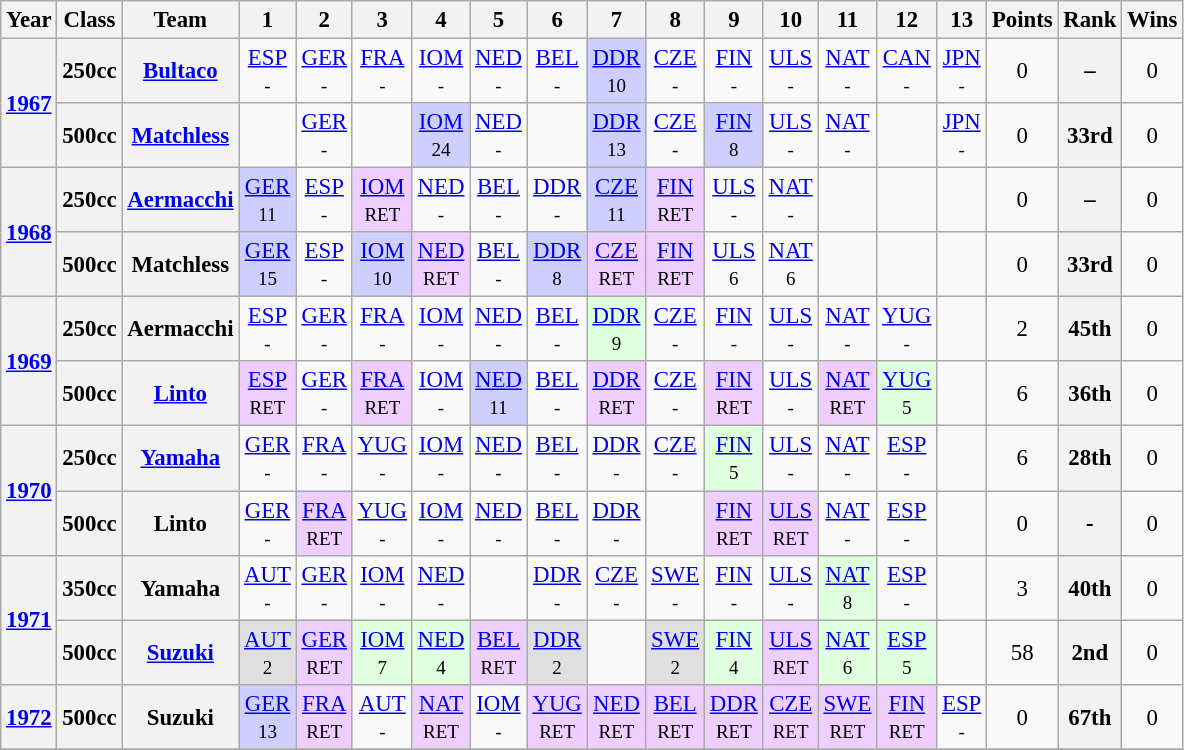<table class="wikitable" style="text-align:center; font-size:95%">
<tr>
<th>Year</th>
<th>Class</th>
<th>Team</th>
<th>1</th>
<th>2</th>
<th>3</th>
<th>4</th>
<th>5</th>
<th>6</th>
<th>7</th>
<th>8</th>
<th>9</th>
<th>10</th>
<th>11</th>
<th>12</th>
<th>13</th>
<th>Points</th>
<th>Rank</th>
<th>Wins</th>
</tr>
<tr>
<th rowspan=2><a href='#'>1967</a></th>
<th>250cc</th>
<th><a href='#'>Bultaco</a></th>
<td><a href='#'>ESP</a><br><small>-</small></td>
<td><a href='#'>GER</a><br><small>-</small></td>
<td><a href='#'>FRA</a><br><small>-</small></td>
<td><a href='#'>IOM</a><br><small>-</small></td>
<td><a href='#'>NED</a><br><small>-</small></td>
<td><a href='#'>BEL</a><br><small>-</small></td>
<td style="background:#cfcfff;"><a href='#'>DDR</a><br><small>10</small></td>
<td><a href='#'>CZE</a><br><small>-</small></td>
<td><a href='#'>FIN</a><br><small>-</small></td>
<td><a href='#'>ULS</a><br><small>-</small></td>
<td><a href='#'>NAT</a><br><small>-</small></td>
<td><a href='#'>CAN</a><br><small>-</small></td>
<td><a href='#'>JPN</a><br><small>-</small></td>
<td>0</td>
<th>–</th>
<td>0</td>
</tr>
<tr>
<th>500cc</th>
<th><a href='#'>Matchless</a></th>
<td></td>
<td><a href='#'>GER</a><br><small>-</small></td>
<td></td>
<td style="background:#cfcfff;"><a href='#'>IOM</a><br><small>24</small></td>
<td><a href='#'>NED</a><br><small>-</small></td>
<td></td>
<td style="background:#cfcfff;"><a href='#'>DDR</a><br><small>13</small></td>
<td><a href='#'>CZE</a><br><small>-</small></td>
<td style="background:#cfcfff;"><a href='#'>FIN</a><br><small>8</small></td>
<td><a href='#'>ULS</a><br><small>-</small></td>
<td><a href='#'>NAT</a><br><small>-</small></td>
<td></td>
<td><a href='#'>JPN</a><br><small>-</small></td>
<td>0</td>
<th>33rd</th>
<td>0</td>
</tr>
<tr>
<th rowspan=2><a href='#'>1968</a></th>
<th>250cc</th>
<th><a href='#'>Aermacchi</a></th>
<td style="background:#cfcfff;"><a href='#'>GER</a><br><small>11</small></td>
<td><a href='#'>ESP</a><br><small>-</small></td>
<td style="background:#efcfff;"><a href='#'>IOM</a><br><small>RET</small></td>
<td><a href='#'>NED</a><br><small>-</small></td>
<td><a href='#'>BEL</a><br><small>-</small></td>
<td><a href='#'>DDR</a><br><small>-</small></td>
<td style="background:#cfcfff;"><a href='#'>CZE</a><br><small>11</small></td>
<td style="background:#efcfff;"><a href='#'>FIN</a><br><small>RET</small></td>
<td><a href='#'>ULS</a><br><small>-</small></td>
<td><a href='#'>NAT</a><br><small>-</small></td>
<td></td>
<td></td>
<td></td>
<td>0</td>
<th>–</th>
<td>0</td>
</tr>
<tr>
<th>500cc</th>
<th>Matchless</th>
<td style="background:#cfcfff;"><a href='#'>GER</a><br><small>15</small></td>
<td><a href='#'>ESP</a><br><small>-</small></td>
<td style="background:#cfcfff;"><a href='#'>IOM</a><br><small>10</small></td>
<td style="background:#efcfff;"><a href='#'>NED</a><br><small>RET</small></td>
<td><a href='#'>BEL</a><br><small>-</small></td>
<td style="background:#cfcfff;"><a href='#'>DDR</a><br><small>8</small></td>
<td style="background:#efcfff;"><a href='#'>CZE</a><br><small>RET</small></td>
<td style="background:#efcfff;"><a href='#'>FIN</a><br><small>RET</small></td>
<td><a href='#'>ULS</a><br><small>6</small></td>
<td><a href='#'>NAT</a><br><small>6</small></td>
<td></td>
<td></td>
<td></td>
<td>0</td>
<th>33rd</th>
<td>0</td>
</tr>
<tr>
<th rowspan=2><a href='#'>1969</a></th>
<th>250cc</th>
<th>Aermacchi</th>
<td><a href='#'>ESP</a><br><small>-</small></td>
<td><a href='#'>GER</a><br><small>-</small></td>
<td><a href='#'>FRA</a><br><small>-</small></td>
<td><a href='#'>IOM</a><br><small>-</small></td>
<td><a href='#'>NED</a><br><small>-</small></td>
<td><a href='#'>BEL</a><br><small>-</small></td>
<td style="background:#DFFFDF;"><a href='#'>DDR</a><br><small>9</small></td>
<td><a href='#'>CZE</a><br><small>-</small></td>
<td><a href='#'>FIN</a><br><small>-</small></td>
<td><a href='#'>ULS</a><br><small>-</small></td>
<td><a href='#'>NAT</a><br><small>-</small></td>
<td><a href='#'>YUG</a><br><small>-</small></td>
<td></td>
<td>2</td>
<th>45th</th>
<td>0</td>
</tr>
<tr>
<th>500cc</th>
<th><a href='#'>Linto</a></th>
<td style="background:#efcfff;"><a href='#'>ESP</a><br><small>RET</small></td>
<td><a href='#'>GER</a><br><small>-</small></td>
<td style="background:#efcfff;"><a href='#'>FRA</a><br><small>RET</small></td>
<td><a href='#'>IOM</a><br><small>-</small></td>
<td style="background:#cfcfff;"><a href='#'>NED</a><br><small>11</small></td>
<td><a href='#'>BEL</a><br><small>-</small></td>
<td style="background:#efcfff;"><a href='#'>DDR</a><br><small>RET</small></td>
<td><a href='#'>CZE</a><br><small>-</small></td>
<td style="background:#efcfff;"><a href='#'>FIN</a><br><small>RET</small></td>
<td><a href='#'>ULS</a><br><small>-</small></td>
<td style="background:#efcfff;"><a href='#'>NAT</a><br><small>RET</small></td>
<td style="background:#DFFFDF;"><a href='#'>YUG</a><br><small>5</small></td>
<td></td>
<td>6</td>
<th>36th</th>
<td>0</td>
</tr>
<tr>
<th rowspan=2><a href='#'>1970</a></th>
<th>250cc</th>
<th><a href='#'>Yamaha</a></th>
<td><a href='#'>GER</a><br><small>-</small></td>
<td><a href='#'>FRA</a><br><small>-</small></td>
<td><a href='#'>YUG</a><br><small>-</small></td>
<td><a href='#'>IOM</a><br><small>-</small></td>
<td><a href='#'>NED</a><br><small>-</small></td>
<td><a href='#'>BEL</a><br><small>-</small></td>
<td><a href='#'>DDR</a><br><small>-</small></td>
<td><a href='#'>CZE</a><br><small>-</small></td>
<td style="background:#DFFFDF;"><a href='#'>FIN</a><br><small>5</small></td>
<td><a href='#'>ULS</a><br><small>-</small></td>
<td><a href='#'>NAT</a><br><small>-</small></td>
<td><a href='#'>ESP</a><br><small>-</small></td>
<td></td>
<td>6</td>
<th>28th</th>
<td>0</td>
</tr>
<tr>
<th>500cc</th>
<th>Linto</th>
<td><a href='#'>GER</a><br><small>-</small></td>
<td style="background:#efcfff;"><a href='#'>FRA</a><br><small>RET</small></td>
<td><a href='#'>YUG</a><br><small>-</small></td>
<td><a href='#'>IOM</a><br><small>-</small></td>
<td><a href='#'>NED</a><br><small>-</small></td>
<td><a href='#'>BEL</a><br><small>-</small></td>
<td><a href='#'>DDR</a><br><small>-</small></td>
<td></td>
<td style="background:#efcfff;"><a href='#'>FIN</a><br><small>RET</small></td>
<td style="background:#efcfff;"><a href='#'>ULS</a><br><small>RET</small></td>
<td><a href='#'>NAT</a><br><small>-</small></td>
<td><a href='#'>ESP</a><br><small>-</small></td>
<td></td>
<td>0</td>
<th>-</th>
<td>0</td>
</tr>
<tr>
<th rowspan=2><a href='#'>1971</a></th>
<th>350cc</th>
<th>Yamaha</th>
<td><a href='#'>AUT</a><br><small>-</small></td>
<td><a href='#'>GER</a><br><small>-</small></td>
<td><a href='#'>IOM</a><br><small>-</small></td>
<td><a href='#'>NED</a><br><small>-</small></td>
<td></td>
<td><a href='#'>DDR</a><br><small>-</small></td>
<td><a href='#'>CZE</a><br><small>-</small></td>
<td><a href='#'>SWE</a><br><small>-</small></td>
<td><a href='#'>FIN</a><br><small>-</small></td>
<td><a href='#'>ULS</a><br><small>-</small></td>
<td style="background:#DFFFDF;"><a href='#'>NAT</a><br><small>8</small></td>
<td><a href='#'>ESP</a><br><small>-</small></td>
<td></td>
<td>3</td>
<th>40th</th>
<td>0</td>
</tr>
<tr>
<th>500cc</th>
<th><a href='#'>Suzuki</a></th>
<td style="background:#DFDFDF;"><a href='#'>AUT</a><br><small>2</small></td>
<td style="background:#efcfff;"><a href='#'>GER</a><br><small>RET</small></td>
<td style="background:#DFFFDF;"><a href='#'>IOM</a><br><small>7</small></td>
<td style="background:#DFFFDF;"><a href='#'>NED</a><br><small>4</small></td>
<td style="background:#efcfff;"><a href='#'>BEL</a><br><small>RET</small></td>
<td style="background:#DFDFDF;"><a href='#'>DDR</a><br><small>2</small></td>
<td></td>
<td style="background:#DFDFDF;"><a href='#'>SWE</a><br><small>2</small></td>
<td style="background:#DFFFDF;"><a href='#'>FIN</a><br><small>4</small></td>
<td style="background:#efcfff;"><a href='#'>ULS</a><br><small>RET</small></td>
<td style="background:#DFFFDF;"><a href='#'>NAT</a><br><small>6</small></td>
<td style="background:#DFFFDF;"><a href='#'>ESP</a><br><small>5</small></td>
<td></td>
<td>58</td>
<th>2nd</th>
<td>0</td>
</tr>
<tr>
<th><a href='#'>1972</a></th>
<th>500cc</th>
<th>Suzuki</th>
<td style="background:#cfcfff;"><a href='#'>GER</a><br><small>13</small></td>
<td style="background:#efcfff;"><a href='#'>FRA</a><br><small>RET</small></td>
<td><a href='#'>AUT</a><br><small>-</small></td>
<td style="background:#efcfff;"><a href='#'>NAT</a><br><small>RET</small></td>
<td><a href='#'>IOM</a><br><small>-</small></td>
<td style="background:#efcfff;"><a href='#'>YUG</a><br><small>RET</small></td>
<td style="background:#efcfff;"><a href='#'>NED</a><br><small>RET</small></td>
<td style="background:#efcfff;"><a href='#'>BEL</a><br><small>RET</small></td>
<td style="background:#efcfff;"><a href='#'>DDR</a><br><small>RET</small></td>
<td style="background:#efcfff;"><a href='#'>CZE</a><br><small>RET</small></td>
<td style="background:#efcfff;"><a href='#'>SWE</a><br><small>RET</small></td>
<td style="background:#efcfff;"><a href='#'>FIN</a><br><small>RET</small></td>
<td><a href='#'>ESP</a><br><small>-</small></td>
<td>0</td>
<th>67th</th>
<td>0</td>
</tr>
<tr>
</tr>
</table>
